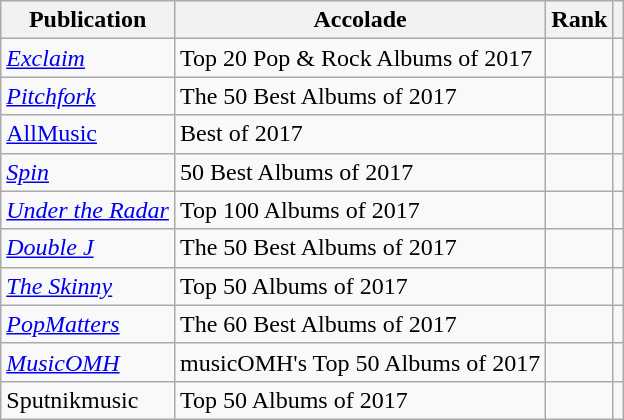<table class="wikitable sortable">
<tr>
<th>Publication</th>
<th>Accolade</th>
<th>Rank</th>
<th class="unsortable"></th>
</tr>
<tr>
<td><em><a href='#'>Exclaim</a></em></td>
<td>Top 20 Pop & Rock Albums of 2017</td>
<td></td>
<td></td>
</tr>
<tr>
<td><em><a href='#'>Pitchfork</a></em></td>
<td>The 50 Best Albums of 2017</td>
<td></td>
<td></td>
</tr>
<tr>
<td><a href='#'>AllMusic</a></td>
<td>Best of 2017</td>
<td></td>
<td></td>
</tr>
<tr>
<td><em><a href='#'>Spin</a></em></td>
<td>50 Best Albums of 2017</td>
<td></td>
<td></td>
</tr>
<tr>
<td><em><a href='#'>Under the Radar</a></em></td>
<td>Top 100 Albums of 2017</td>
<td></td>
<td></td>
</tr>
<tr>
<td><em><a href='#'>Double J</a></em></td>
<td>The 50 Best Albums of 2017</td>
<td></td>
<td></td>
</tr>
<tr>
<td><em><a href='#'>The Skinny</a></em></td>
<td>Top 50 Albums of 2017</td>
<td></td>
<td></td>
</tr>
<tr>
<td><em><a href='#'>PopMatters</a></em></td>
<td>The 60 Best Albums of 2017</td>
<td></td>
<td></td>
</tr>
<tr>
<td><em><a href='#'>MusicOMH</a></em></td>
<td>musicOMH's Top 50 Albums of 2017</td>
<td></td>
<td></td>
</tr>
<tr>
<td>Sputnikmusic</td>
<td>Top 50 Albums of 2017</td>
<td></td>
<td></td>
</tr>
</table>
